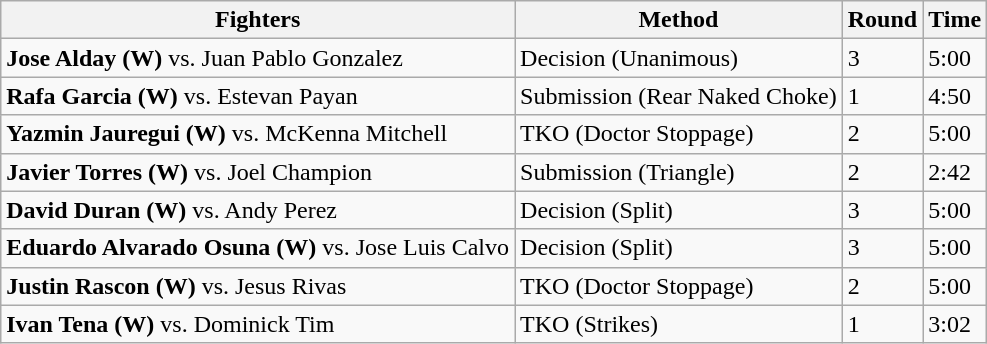<table class="wikitable">
<tr>
<th>Fighters</th>
<th>Method</th>
<th>Round</th>
<th>Time</th>
</tr>
<tr>
<td><strong>Jose Alday (W)</strong> vs. Juan Pablo Gonzalez</td>
<td>Decision (Unanimous)</td>
<td>3</td>
<td>5:00</td>
</tr>
<tr>
<td><strong>Rafa Garcia (W)</strong> vs. Estevan Payan</td>
<td>Submission (Rear Naked Choke)</td>
<td>1</td>
<td>4:50</td>
</tr>
<tr>
<td><strong>Yazmin Jauregui (W)</strong> vs. McKenna Mitchell</td>
<td>TKO (Doctor Stoppage)</td>
<td>2</td>
<td>5:00</td>
</tr>
<tr>
<td><strong>Javier Torres (W)</strong> vs. Joel Champion</td>
<td>Submission (Triangle)</td>
<td>2</td>
<td>2:42</td>
</tr>
<tr>
<td><strong>David Duran (W)</strong> vs. Andy Perez</td>
<td>Decision (Split)</td>
<td>3</td>
<td>5:00</td>
</tr>
<tr>
<td><strong>Eduardo Alvarado Osuna (W)</strong> vs. Jose Luis Calvo</td>
<td>Decision (Split)</td>
<td>3</td>
<td>5:00</td>
</tr>
<tr>
<td><strong>Justin Rascon (W)</strong> vs. Jesus Rivas</td>
<td>TKO (Doctor Stoppage)</td>
<td>2</td>
<td>5:00</td>
</tr>
<tr>
<td><strong>Ivan Tena (W)</strong> vs. Dominick Tim</td>
<td>TKO (Strikes)</td>
<td>1</td>
<td>3:02</td>
</tr>
</table>
